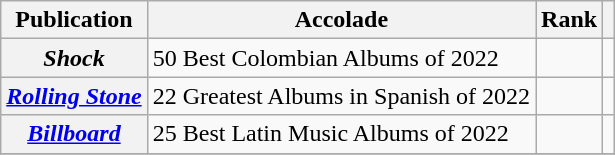<table class="wikitable sortable plainrowheaders">
<tr>
<th>Publication</th>
<th>Accolade</th>
<th>Rank</th>
<th class="unsortable"></th>
</tr>
<tr>
<th scope="row"><em>Shock</em></th>
<td>50 Best Colombian Albums of 2022</td>
<td></td>
<td></td>
</tr>
<tr>
<th scope="row"><em><a href='#'>Rolling Stone</a></em></th>
<td>22 Greatest Albums in Spanish of 2022</td>
<td></td>
<td></td>
</tr>
<tr>
<th scope="row"><em><a href='#'>Billboard</a></em></th>
<td>25 Best Latin Music Albums of 2022</td>
<td></td>
<td></td>
</tr>
<tr>
</tr>
</table>
